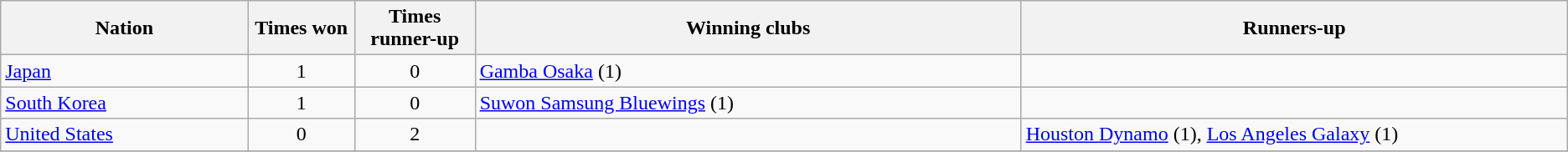<table class="wikitable sortable">
<tr>
<th width=4%>Nation</th>
<th width=1%>Times won</th>
<th width=1%>Times runner-up</th>
<th width=9%>Winning clubs</th>
<th width=9%>Runners-up</th>
</tr>
<tr>
<td> <a href='#'>Japan</a></td>
<td align=center>1</td>
<td align=center>0</td>
<td><a href='#'>Gamba Osaka</a> (1)</td>
<td></td>
</tr>
<tr>
<td> <a href='#'>South Korea</a></td>
<td align=center>1</td>
<td align=center>0</td>
<td><a href='#'>Suwon Samsung Bluewings</a> (1)</td>
<td></td>
</tr>
<tr>
<td> <a href='#'>United States</a></td>
<td align=center>0</td>
<td align=center>2</td>
<td></td>
<td><a href='#'>Houston Dynamo</a> (1), <a href='#'>Los Angeles Galaxy</a> (1)</td>
</tr>
<tr>
</tr>
</table>
